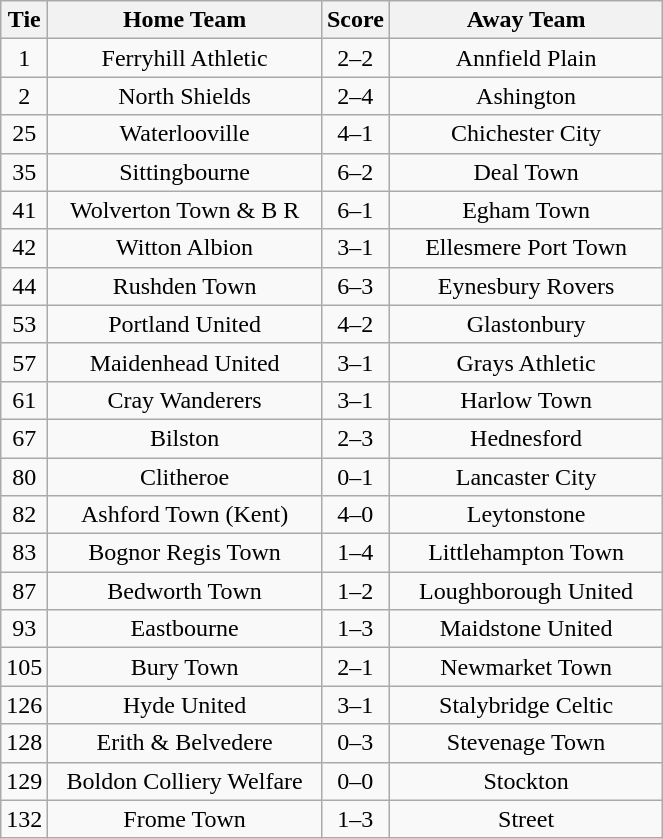<table class="wikitable" style="text-align:center;">
<tr>
<th width=20>Tie</th>
<th width=175>Home Team</th>
<th width=20>Score</th>
<th width=175>Away Team</th>
</tr>
<tr>
<td>1</td>
<td>Ferryhill Athletic</td>
<td>2–2</td>
<td>Annfield Plain</td>
</tr>
<tr>
<td>2</td>
<td>North Shields</td>
<td>2–4</td>
<td>Ashington</td>
</tr>
<tr>
<td>25</td>
<td>Waterlooville</td>
<td>4–1</td>
<td>Chichester City</td>
</tr>
<tr>
<td>35</td>
<td>Sittingbourne</td>
<td>6–2</td>
<td>Deal Town</td>
</tr>
<tr>
<td>41</td>
<td>Wolverton Town & B R</td>
<td>6–1</td>
<td>Egham Town</td>
</tr>
<tr>
<td>42</td>
<td>Witton Albion</td>
<td>3–1</td>
<td>Ellesmere Port Town</td>
</tr>
<tr>
<td>44</td>
<td>Rushden Town</td>
<td>6–3</td>
<td>Eynesbury Rovers</td>
</tr>
<tr>
<td>53</td>
<td>Portland United</td>
<td>4–2</td>
<td>Glastonbury</td>
</tr>
<tr>
<td>57</td>
<td>Maidenhead United</td>
<td>3–1</td>
<td>Grays Athletic</td>
</tr>
<tr>
<td>61</td>
<td>Cray Wanderers</td>
<td>3–1</td>
<td>Harlow Town</td>
</tr>
<tr>
<td>67</td>
<td>Bilston</td>
<td>2–3</td>
<td>Hednesford</td>
</tr>
<tr>
<td>80</td>
<td>Clitheroe</td>
<td>0–1</td>
<td>Lancaster City</td>
</tr>
<tr>
<td>82</td>
<td>Ashford Town (Kent)</td>
<td>4–0</td>
<td>Leytonstone</td>
</tr>
<tr>
<td>83</td>
<td>Bognor Regis Town</td>
<td>1–4</td>
<td>Littlehampton Town</td>
</tr>
<tr>
<td>87</td>
<td>Bedworth Town</td>
<td>1–2</td>
<td>Loughborough United</td>
</tr>
<tr>
<td>93</td>
<td>Eastbourne</td>
<td>1–3</td>
<td>Maidstone United</td>
</tr>
<tr>
<td>105</td>
<td>Bury Town</td>
<td>2–1</td>
<td>Newmarket Town</td>
</tr>
<tr>
<td>126</td>
<td>Hyde United</td>
<td>3–1</td>
<td>Stalybridge Celtic</td>
</tr>
<tr>
<td>128</td>
<td>Erith & Belvedere</td>
<td>0–3</td>
<td>Stevenage Town</td>
</tr>
<tr>
<td>129</td>
<td>Boldon Colliery Welfare</td>
<td>0–0</td>
<td>Stockton</td>
</tr>
<tr>
<td>132</td>
<td>Frome Town</td>
<td>1–3</td>
<td>Street</td>
</tr>
</table>
